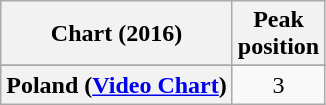<table class="wikitable sortable plainrowheaders">
<tr>
<th>Chart (2016)</th>
<th>Peak<br>position</th>
</tr>
<tr>
</tr>
<tr>
</tr>
<tr>
</tr>
<tr>
</tr>
<tr>
</tr>
<tr>
<th scope="row">Poland (<a href='#'>Video Chart</a>)</th>
<td align=center>3</td>
</tr>
</table>
